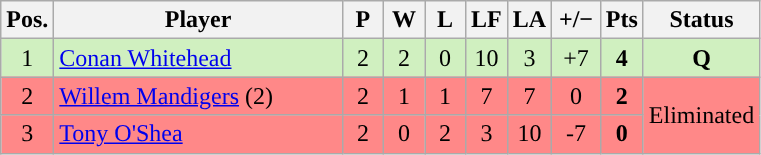<table class="wikitable" style="text-align:center; margin: 1em auto 1em auto, align:left">
<tr>
<th width=20>Pos.</th>
<th width=185>Player</th>
<th width=20>P</th>
<th width=20>W</th>
<th width=20>L</th>
<th width=20>LF</th>
<th width=20>LA</th>
<th width=25>+/−</th>
<th width=20>Pts</th>
<th width=70>Status</th>
</tr>
<tr style="background:#D0F0C0;">
<td>1</td>
<td align=left> <a href='#'>Conan Whitehead</a></td>
<td>2</td>
<td>2</td>
<td>0</td>
<td>10</td>
<td>3</td>
<td>+7</td>
<td><strong>4</strong></td>
<td rowspan=1><strong>Q</strong></td>
</tr>
<tr style="background:#FF8888;">
<td>2</td>
<td align=left> <a href='#'>Willem Mandigers</a> (2)</td>
<td>2</td>
<td>1</td>
<td>1</td>
<td>7</td>
<td>7</td>
<td>0</td>
<td><strong>2</strong></td>
<td rowspan=2>Eliminated</td>
</tr>
<tr style="background:#FF8888;">
<td>3</td>
<td align=left> <a href='#'>Tony O'Shea</a></td>
<td>2</td>
<td>0</td>
<td>2</td>
<td>3</td>
<td>10</td>
<td>-7</td>
<td><strong>0</strong></td>
</tr>
</table>
